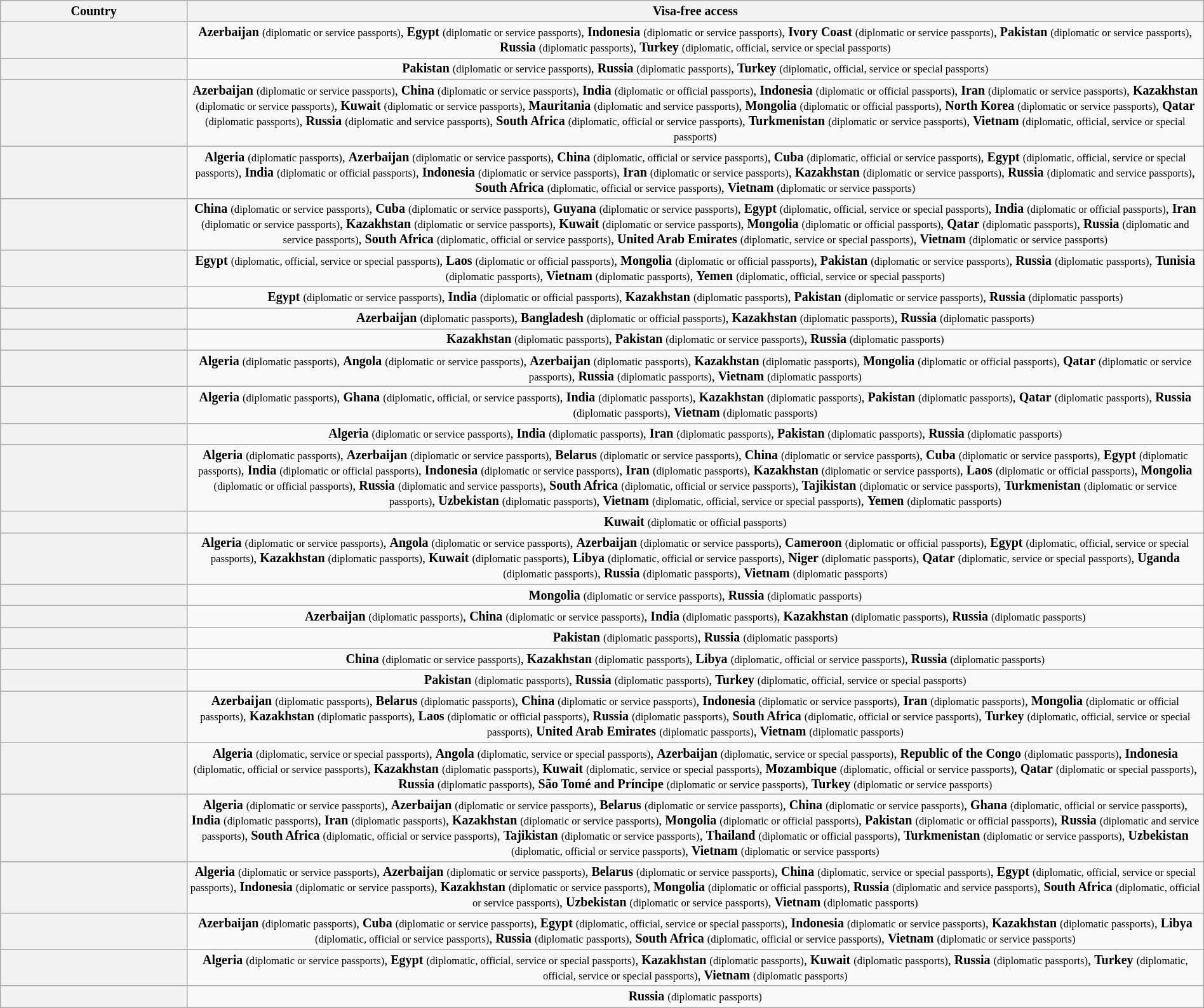<table class="wikitable collapsible collapsed" style="text-align: center; font-size: smaller; table-layout: fixed; width: 100%;">
<tr>
<th style="width:15%;">Country</th>
<th>Visa-free access</th>
</tr>
<tr>
<th style="text-align: left;"></th>
<td><strong>Azerbaijan</strong> <small>(diplomatic or service passports)</small>, <strong>Egypt</strong> <small>(diplomatic or service passports)</small>, <strong>Indonesia</strong> <small>(diplomatic or service passports)</small>, <strong>Ivory Coast</strong> <small>(diplomatic or service passports)</small>, <strong>Pakistan</strong> <small>(diplomatic or service passports)</small>, <strong>Russia</strong> <small>(diplomatic passports)</small>, <strong>Turkey</strong> <small>(diplomatic, official, service or special passports)</small></td>
</tr>
<tr>
<th style="text-align: left;"></th>
<td><strong>Pakistan</strong> <small>(diplomatic or service passports)</small>, <strong>Russia</strong> <small>(diplomatic passports)</small>, <strong>Turkey</strong> <small>(diplomatic, official, service or special passports)</small></td>
</tr>
<tr>
<th style="text-align: left;"></th>
<td><strong>Azerbaijan</strong> <small>(diplomatic or service passports)</small>, <strong>China</strong> <small>(diplomatic or service passports)</small>, <strong>India</strong> <small>(diplomatic or official passports)</small>, <strong>Indonesia</strong> <small>(diplomatic or official passports)</small>, <strong>Iran</strong> <small>(diplomatic or service passports)</small>, <strong>Kazakhstan</strong> <small>(diplomatic or service passports)</small>, <strong>Kuwait</strong> <small>(diplomatic or service passports)</small>, <strong>Mauritania</strong> <small>(diplomatic and service passports)</small>, <strong>Mongolia</strong> <small>(diplomatic or official passports)</small>, <strong>North Korea</strong> <small>(diplomatic or service passports)</small>, <strong>Qatar</strong> <small>(diplomatic passports)</small>, <strong>Russia</strong> <small>(diplomatic and service passports)</small>, <strong>South Africa</strong> <small>(diplomatic, official or service passports)</small>, <strong>Turkmenistan</strong> <small>(diplomatic or service passports)</small>, <strong>Vietnam</strong> <small>(diplomatic, official, service or special passports)</small></td>
</tr>
<tr>
<th style="text-align: left;"></th>
<td><strong>Algeria</strong> <small>(diplomatic passports)</small>, <strong>Azerbaijan</strong> <small>(diplomatic or service passports)</small>, <strong>China</strong> <small>(diplomatic, official or service passports)</small>, <strong>Cuba</strong> <small>(diplomatic, official or service passports)</small>, <strong>Egypt</strong> <small>(diplomatic, official, service or special passports)</small>, <strong>India</strong> <small>(diplomatic or official passports)</small>, <strong>Indonesia</strong> <small>(diplomatic or service passports)</small>, <strong>Iran</strong> <small>(diplomatic or service passports)</small>, <strong>Kazakhstan</strong> <small>(diplomatic or service passports)</small>, <strong>Russia</strong> <small>(diplomatic and service passports)</small>, <strong>South Africa</strong> <small>(diplomatic, official or service passports)</small>, <strong>Vietnam</strong> <small>(diplomatic or service passports)</small></td>
</tr>
<tr>
<th style="text-align: left;"></th>
<td><strong>China</strong> <small>(diplomatic or service passports)</small>, <strong>Cuba</strong> <small>(diplomatic or service passports)</small>, <strong>Guyana</strong> <small>(diplomatic or service passports)</small>, <strong>Egypt</strong> <small>(diplomatic, official, service or special passports)</small>, <strong>India</strong> <small>(diplomatic or official passports)</small>, <strong>Iran</strong> <small>(diplomatic or service passports)</small>, <strong>Kazakhstan</strong> <small>(diplomatic or service passports)</small>, <strong>Kuwait</strong> <small>(diplomatic or service passports)</small>, <strong>Mongolia</strong> <small>(diplomatic or official passports)</small>, <strong>Qatar</strong> <small>(diplomatic passports)</small>, <strong>Russia</strong> <small>(diplomatic and service passports)</small>, <strong>South Africa</strong> <small>(diplomatic, official or service passports)</small>, <strong>United Arab Emirates</strong> <small>(diplomatic, service or special passports)</small>, <strong>Vietnam</strong> <small>(diplomatic or service passports)</small></td>
</tr>
<tr>
<th style="text-align: left;"></th>
<td><strong>Egypt</strong> <small>(diplomatic, official, service or special passports)</small>, <strong>Laos</strong> <small>(diplomatic or official passports)</small>, <strong>Mongolia</strong> <small>(diplomatic or official passports)</small>, <strong>Pakistan</strong> <small>(diplomatic or service passports)</small>, <strong>Russia</strong> <small>(diplomatic passports)</small>, <strong>Tunisia</strong> <small>(diplomatic passports)</small>, <strong>Vietnam</strong> <small>(diplomatic passports)</small>, <strong>Yemen</strong> <small>(diplomatic, official, service or special passports)</small></td>
</tr>
<tr>
<th style="text-align: left;"></th>
<td><strong>Egypt</strong> <small>(diplomatic or service passports)</small>, <strong>India</strong> <small>(diplomatic or official passports)</small>, <strong>Kazakhstan</strong> <small>(diplomatic passports)</small>, <strong>Pakistan</strong> <small>(diplomatic or service passports)</small>, <strong>Russia</strong> <small>(diplomatic passports)</small></td>
</tr>
<tr>
<th style="text-align: left;"></th>
<td><strong>Azerbaijan</strong> <small>(diplomatic passports)</small>, <strong>Bangladesh</strong> <small>(diplomatic or official passports)</small>, <strong>Kazakhstan</strong> <small>(diplomatic passports)</small>, <strong>Russia</strong> <small>(diplomatic passports)</small></td>
</tr>
<tr>
<th style="text-align: left;"></th>
<td><strong>Kazakhstan</strong> <small>(diplomatic passports)</small>, <strong>Pakistan</strong> <small>(diplomatic or service passports)</small>, <strong>Russia</strong> <small>(diplomatic passports)</small></td>
</tr>
<tr>
<th style="text-align: left;"></th>
<td><strong>Algeria</strong> <small>(diplomatic passports)</small>, <strong>Angola</strong> <small>(diplomatic or service passports)</small>, <strong>Azerbaijan</strong> <small>(diplomatic passports)</small>, <strong>Kazakhstan</strong> <small>(diplomatic passports)</small>, <strong>Mongolia</strong> <small>(diplomatic or official passports)</small>, <strong>Qatar</strong> <small>(diplomatic or service passports)</small>, <strong>Russia</strong> <small>(diplomatic passports)</small>, <strong>Vietnam</strong> <small>(diplomatic passports)</small></td>
</tr>
<tr>
<th style="text-align: left;"></th>
<td><strong>Algeria</strong> <small>(diplomatic passports)</small>, <strong>Ghana</strong> <small>(diplomatic, official, or service passports)</small>, <strong>India</strong> <small>(diplomatic passports)</small>, <strong>Kazakhstan</strong> <small>(diplomatic passports)</small>, <strong>Pakistan</strong> <small>(diplomatic passports)</small>, <strong>Qatar</strong> <small>(diplomatic passports)</small>, <strong>Russia</strong> <small>(diplomatic passports)</small>, <strong>Vietnam</strong> <small>(diplomatic passports)</small></td>
</tr>
<tr>
<th style="text-align: left;"></th>
<td><strong>Algeria</strong> <small>(diplomatic or service passports)</small>, <strong>India</strong> <small>(diplomatic passports)</small>, <strong>Iran</strong> <small>(diplomatic passports)</small>, <strong>Pakistan</strong> <small>(diplomatic passports)</small>, <strong>Russia</strong> <small>(diplomatic passports)</small></td>
</tr>
<tr>
<th style="text-align: left;"></th>
<td><strong>Algeria</strong> <small>(diplomatic passports)</small>, <strong>Azerbaijan</strong> <small>(diplomatic or service passports)</small>, <strong>Belarus</strong> <small>(diplomatic or service passports)</small>, <strong>China</strong> <small>(diplomatic or service passports)</small>, <strong>Cuba</strong> <small>(diplomatic or service passports)</small>, <strong>Egypt</strong> <small>(diplomatic passports)</small>, <strong>India</strong> <small>(diplomatic or official passports)</small>, <strong>Indonesia</strong> <small>(diplomatic or service passports)</small>, <strong>Iran</strong> <small>(diplomatic passports)</small>, <strong>Kazakhstan</strong> <small>(diplomatic or service passports)</small>, <strong>Laos</strong> <small>(diplomatic or official passports)</small>, <strong>Mongolia</strong> <small>(diplomatic or official passports)</small>, <strong>Russia</strong> <small>(diplomatic and service passports)</small>, <strong>South Africa</strong> <small>(diplomatic, official or service passports)</small>, <strong>Tajikistan</strong> <small>(diplomatic or service passports)</small>, <strong>Turkmenistan</strong> <small>(diplomatic or service passports)</small>, <strong>Uzbekistan</strong> <small>(diplomatic passports)</small>, <strong>Vietnam</strong> <small>(diplomatic, official, service or special passports)</small>, <strong>Yemen</strong> <small>(diplomatic passports)</small></td>
</tr>
<tr>
<th style="text-align: left;"></th>
<td><strong>Kuwait</strong> <small>(diplomatic or official passports)</small></td>
</tr>
<tr>
<th style="text-align: left;"></th>
<td><strong>Algeria</strong> <small>(diplomatic or service passports)</small>, <strong>Angola</strong> <small>(diplomatic or service passports)</small>, <strong>Azerbaijan</strong> <small>(diplomatic or service passports)</small>, <strong>Cameroon</strong> <small>(diplomatic or official passports)</small>, <strong>Egypt</strong> <small>(diplomatic, official, service or special passports)</small>, <strong>Kazakhstan</strong> <small>(diplomatic passports)</small>, <strong>Kuwait</strong> <small>(diplomatic passports)</small>, <strong>Libya</strong> <small>(diplomatic, official or service passports)</small>, <strong>Niger</strong> <small>(diplomatic passports)</small>, <strong>Qatar</strong> <small>(diplomatic, service or special passports)</small>, <strong>Uganda</strong> <small>(diplomatic passports)</small>, <strong>Russia</strong> <small>(diplomatic passports)</small>, <strong>Vietnam</strong> <small>(diplomatic passports)</small></td>
</tr>
<tr>
<th style="text-align: left;"></th>
<td><strong>Mongolia</strong> <small>(diplomatic or service passports)</small>, <strong>Russia</strong> <small>(diplomatic passports)</small></td>
</tr>
<tr>
<th style="text-align: left;"></th>
<td><strong>Azerbaijan</strong> <small>(diplomatic passports)</small>, <strong>China</strong> <small>(diplomatic or service passports)</small>, <strong>India</strong> <small>(diplomatic passports)</small>, <strong>Kazakhstan</strong> <small>(diplomatic passports)</small>, <strong>Russia</strong> <small>(diplomatic passports)</small></td>
</tr>
<tr>
<th style="text-align: left;"></th>
<td><strong>Pakistan</strong> <small>(diplomatic passports)</small>, <strong>Russia</strong> <small>(diplomatic passports)</small></td>
</tr>
<tr>
<th style="text-align: left;"></th>
<td><strong>China</strong> <small>(diplomatic or service passports)</small>, <strong>Kazakhstan</strong> <small>(diplomatic passports)</small>, <strong>Libya</strong> <small>(diplomatic, official or service passports)</small>, <strong>Russia</strong> <small>(diplomatic passports)</small></td>
</tr>
<tr>
<th style="text-align: left;"></th>
<td><strong>Pakistan</strong> <small>(diplomatic passports)</small>, <strong>Russia</strong> <small>(diplomatic passports)</small>, <strong>Turkey</strong> <small>(diplomatic, official, service or special passports)</small></td>
</tr>
<tr>
<th style="text-align: left;"></th>
<td><strong>Azerbaijan</strong> <small>(diplomatic passports)</small>, <strong>Belarus</strong> <small>(diplomatic passports)</small>, <strong>China</strong> <small>(diplomatic or service passports)</small>, <strong>Indonesia</strong> <small>(diplomatic or service passports)</small>, <strong>Iran</strong> <small>(diplomatic passports)</small>, <strong>Mongolia</strong> <small>(diplomatic or official passports)</small>, <strong>Kazakhstan</strong> <small>(diplomatic passports)</small>, <strong>Laos</strong> <small>(diplomatic or official passports)</small>, <strong>Russia</strong> <small>(diplomatic passports)</small>, <strong>South Africa</strong> <small>(diplomatic, official or service passports)</small>, <strong>Turkey</strong> <small>(diplomatic, official, service or special passports)</small>, <strong>United Arab Emirates</strong> <small>(diplomatic passports)</small>, <strong>Vietnam</strong> <small>(diplomatic passports)</small></td>
</tr>
<tr>
<th style="text-align: left;"></th>
<td><strong>Algeria</strong> <small>(diplomatic, service or special passports)</small>,  <strong>Angola</strong> <small>(diplomatic, service or special passports)</small>, <strong>Azerbaijan</strong> <small>(diplomatic, service or special passports)</small>, <strong>Republic of the Congo</strong> <small>(diplomatic passports)</small>, <strong>Indonesia</strong> <small>(diplomatic, official or service passports)</small>, <strong>Kazakhstan</strong> <small>(diplomatic passports)</small>, <strong>Kuwait</strong> <small>(diplomatic, service or special passports)</small>, <strong>Mozambique </strong><small>(diplomatic, official or service passports)</small>, <strong>Qatar</strong> <small>(diplomatic or special passports)</small>, <strong>Russia</strong> <small>(diplomatic passports)</small>, <strong>São Tomé and Príncipe</strong> <small>(diplomatic or service passports)</small>, <strong>Turkey</strong> <small>(diplomatic or service passports)</small></td>
</tr>
<tr>
<th style="text-align: left;"></th>
<td><strong>Algeria</strong> <small>(diplomatic or service passports)</small>, <strong>Azerbaijan</strong> <small>(diplomatic or service passports)</small>, <strong>Belarus</strong> <small>(diplomatic or service passports)</small>, <strong>China</strong> <small>(diplomatic or service passports)</small>, <strong>Ghana</strong> <small>(diplomatic, official or service passports)</small>, <strong>India</strong> <small>(diplomatic passports)</small>, <strong>Iran</strong> <small>(diplomatic passports)</small>, <strong>Kazakhstan</strong> <small>(diplomatic or service passports)</small>, <strong>Mongolia</strong> <small>(diplomatic or official passports)</small>, <strong>Pakistan</strong> <small>(diplomatic or official passports)</small>, <strong>Russia</strong> <small>(diplomatic and service passports)</small>, <strong>South Africa</strong> <small>(diplomatic, official or service passports)</small>, <strong>Tajikistan</strong> <small>(diplomatic or service passports)</small>, <strong>Thailand</strong> <small>(diplomatic or official passports)</small>, <strong>Turkmenistan</strong> <small>(diplomatic or service passports)</small>, <strong>Uzbekistan</strong> <small>(diplomatic, official or service passports)</small>, <strong>Vietnam</strong> <small>(diplomatic or service passports)</small></td>
</tr>
<tr>
<th style="text-align: left;"></th>
<td><strong>Algeria</strong> <small>(diplomatic or service passports)</small>, <strong>Azerbaijan</strong> <small>(diplomatic or service passports)</small>, <strong>Belarus</strong> <small>(diplomatic or service passports)</small>, <strong>China</strong> <small>(diplomatic, service or special passports)</small>, <strong>Egypt</strong> <small>(diplomatic, official, service or special passports)</small>, <strong>Indonesia</strong> <small>(diplomatic or service passports)</small>, <strong>Kazakhstan</strong> <small>(diplomatic or service passports)</small>, <strong>Mongolia</strong> <small>(diplomatic or official passports)</small>, <strong>Russia</strong> <small>(diplomatic and service passports)</small>, <strong>South Africa</strong> <small>(diplomatic, official or service passports)</small>, <strong>Uzbekistan</strong> <small>(diplomatic or service passports)</small>, <strong>Vietnam</strong> <small>(diplomatic passports)</small></td>
</tr>
<tr>
<th style="text-align: left;"></th>
<td><strong>Azerbaijan</strong> <small>(diplomatic passports)</small>, <strong>Cuba</strong> <small>(diplomatic or service passports)</small>, <strong>Egypt</strong> <small>(diplomatic, official, service or special passports)</small>, <strong>Indonesia</strong> <small>(diplomatic or service passports)</small>, <strong>Kazakhstan</strong> <small>(diplomatic passports)</small>, <strong>Libya</strong> <small>(diplomatic, official or service passports)</small>, <strong>Russia</strong> <small>(diplomatic passports)</small>, <strong>South Africa</strong> <small>(diplomatic, official or service passports)</small>, <strong>Vietnam</strong> <small>(diplomatic or service passports)</small></td>
</tr>
<tr>
<th style="text-align: left;"></th>
<td><strong>Algeria</strong> <small>(diplomatic or service passports)</small>, <strong>Egypt</strong> <small>(diplomatic, official, service or special passports)</small>, <strong>Kazakhstan</strong> <small>(diplomatic passports)</small>, <strong>Kuwait</strong> <small>(diplomatic passports)</small>, <strong>Russia</strong> <small>(diplomatic passports)</small>, <strong>Turkey</strong> <small>(diplomatic, official, service or special passports)</small>, <strong>Vietnam</strong> <small>(diplomatic passports)</small></td>
</tr>
<tr>
<th style="text-align: left;"></th>
<td><strong>Russia</strong> <small>(diplomatic passports)</small></td>
</tr>
</table>
